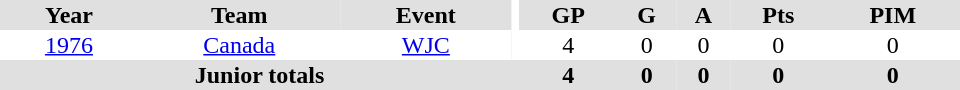<table border="0" cellpadding="1" cellspacing="0" ID="Table3" style="text-align:center; width:40em">
<tr bgcolor="#e0e0e0">
<th>Year</th>
<th>Team</th>
<th>Event</th>
<th rowspan="102" bgcolor="#ffffff"></th>
<th>GP</th>
<th>G</th>
<th>A</th>
<th>Pts</th>
<th>PIM</th>
</tr>
<tr>
<td><a href='#'>1976</a></td>
<td><a href='#'>Canada</a></td>
<td><a href='#'>WJC</a></td>
<td>4</td>
<td>0</td>
<td>0</td>
<td>0</td>
<td>0</td>
</tr>
<tr bgcolor="#e0e0e0">
<th colspan="4">Junior totals</th>
<th>4</th>
<th>0</th>
<th>0</th>
<th>0</th>
<th>0</th>
</tr>
</table>
